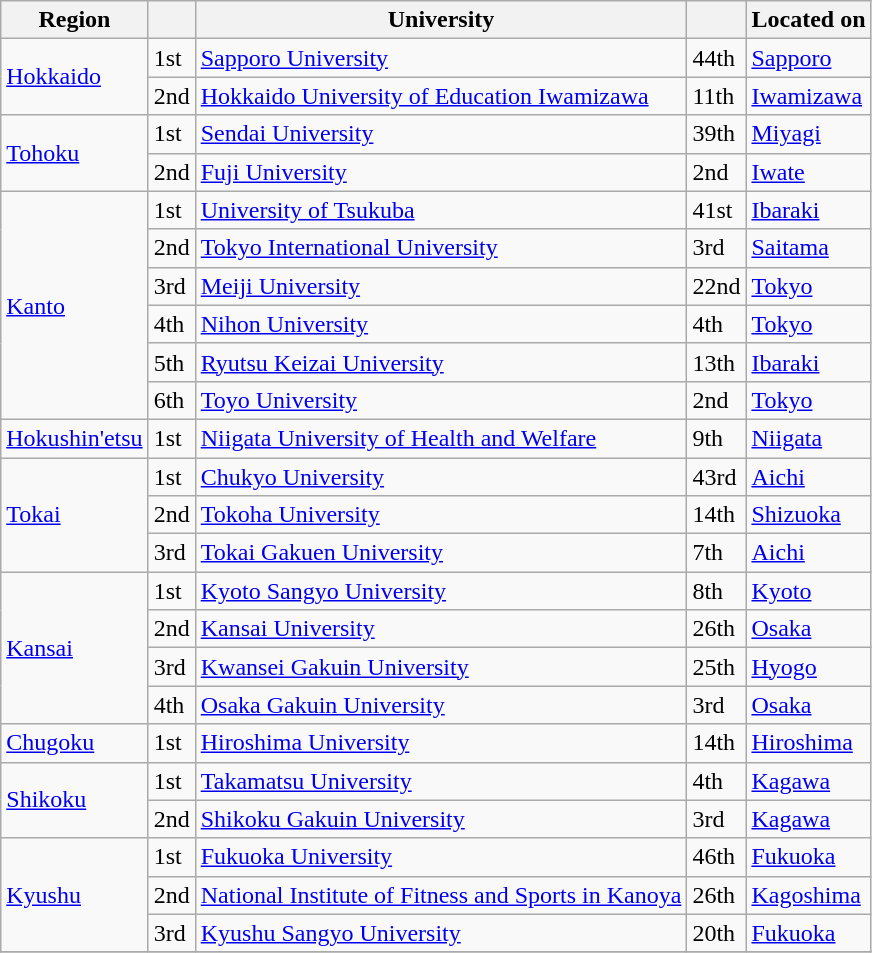<table class="wikitable sortable" style="text-align:left;">
<tr>
<th>Region</th>
<th></th>
<th>University</th>
<th></th>
<th>Located on</th>
</tr>
<tr>
<td rowspan=2><a href='#'>Hokkaido</a></td>
<td>1st</td>
<td><a href='#'>Sapporo University</a></td>
<td>44th</td>
<td><a href='#'>Sapporo</a></td>
</tr>
<tr>
<td>2nd</td>
<td><a href='#'>Hokkaido University of Education Iwamizawa</a></td>
<td>11th</td>
<td><a href='#'>Iwamizawa</a></td>
</tr>
<tr>
<td rowspan=2><a href='#'>Tohoku</a></td>
<td>1st</td>
<td><a href='#'>Sendai University</a></td>
<td>39th</td>
<td><a href='#'>Miyagi</a></td>
</tr>
<tr>
<td>2nd</td>
<td><a href='#'>Fuji University</a></td>
<td>2nd</td>
<td><a href='#'>Iwate</a></td>
</tr>
<tr>
<td rowspan=6><a href='#'>Kanto</a></td>
<td>1st</td>
<td><a href='#'>University of Tsukuba</a></td>
<td>41st</td>
<td><a href='#'>Ibaraki</a></td>
</tr>
<tr>
<td>2nd</td>
<td><a href='#'>Tokyo International University</a></td>
<td>3rd</td>
<td><a href='#'>Saitama</a></td>
</tr>
<tr>
<td>3rd</td>
<td><a href='#'>Meiji University</a></td>
<td>22nd</td>
<td><a href='#'>Tokyo</a></td>
</tr>
<tr>
<td>4th</td>
<td><a href='#'>Nihon University</a></td>
<td>4th</td>
<td><a href='#'>Tokyo</a></td>
</tr>
<tr>
<td>5th</td>
<td><a href='#'>Ryutsu Keizai University</a></td>
<td>13th</td>
<td><a href='#'>Ibaraki</a></td>
</tr>
<tr>
<td>6th</td>
<td><a href='#'>Toyo University</a></td>
<td>2nd</td>
<td><a href='#'>Tokyo</a></td>
</tr>
<tr>
<td rowspan=1><a href='#'>Hoku</a><a href='#'>shin'etsu</a></td>
<td>1st</td>
<td><a href='#'>Niigata University of Health and Welfare</a></td>
<td>9th</td>
<td><a href='#'>Niigata</a></td>
</tr>
<tr>
<td rowspan=3><a href='#'>Tokai</a></td>
<td>1st</td>
<td><a href='#'>Chukyo University</a></td>
<td>43rd</td>
<td><a href='#'>Aichi</a></td>
</tr>
<tr>
<td>2nd</td>
<td><a href='#'>Tokoha University</a></td>
<td>14th</td>
<td><a href='#'>Shizuoka</a></td>
</tr>
<tr>
<td>3rd</td>
<td><a href='#'>Tokai Gakuen University</a></td>
<td>7th</td>
<td><a href='#'>Aichi</a></td>
</tr>
<tr>
<td rowspan=4><a href='#'>Kansai</a></td>
<td>1st</td>
<td><a href='#'>Kyoto Sangyo University</a></td>
<td>8th</td>
<td><a href='#'>Kyoto</a></td>
</tr>
<tr>
<td>2nd</td>
<td><a href='#'>Kansai University</a></td>
<td>26th</td>
<td><a href='#'>Osaka</a></td>
</tr>
<tr>
<td>3rd</td>
<td><a href='#'>Kwansei Gakuin University</a></td>
<td>25th</td>
<td><a href='#'>Hyogo</a></td>
</tr>
<tr>
<td>4th</td>
<td><a href='#'>Osaka Gakuin University</a></td>
<td>3rd</td>
<td><a href='#'>Osaka</a></td>
</tr>
<tr>
<td rowspan=1><a href='#'>Chugoku</a></td>
<td>1st</td>
<td><a href='#'>Hiroshima University</a></td>
<td>14th</td>
<td><a href='#'>Hiroshima</a></td>
</tr>
<tr>
<td rowspan=2><a href='#'>Shikoku</a></td>
<td>1st</td>
<td><a href='#'>Takamatsu University</a></td>
<td>4th</td>
<td><a href='#'>Kagawa</a></td>
</tr>
<tr>
<td>2nd</td>
<td><a href='#'>Shikoku Gakuin University</a></td>
<td>3rd</td>
<td><a href='#'>Kagawa</a></td>
</tr>
<tr>
<td rowspan=3><a href='#'>Kyushu</a></td>
<td>1st</td>
<td><a href='#'>Fukuoka University</a></td>
<td>46th</td>
<td><a href='#'>Fukuoka</a></td>
</tr>
<tr>
<td>2nd</td>
<td><a href='#'>National Institute of Fitness and Sports in Kanoya</a></td>
<td>26th</td>
<td><a href='#'>Kagoshima</a></td>
</tr>
<tr>
<td>3rd</td>
<td><a href='#'>Kyushu Sangyo University</a></td>
<td>20th</td>
<td><a href='#'>Fukuoka</a></td>
</tr>
<tr>
</tr>
</table>
